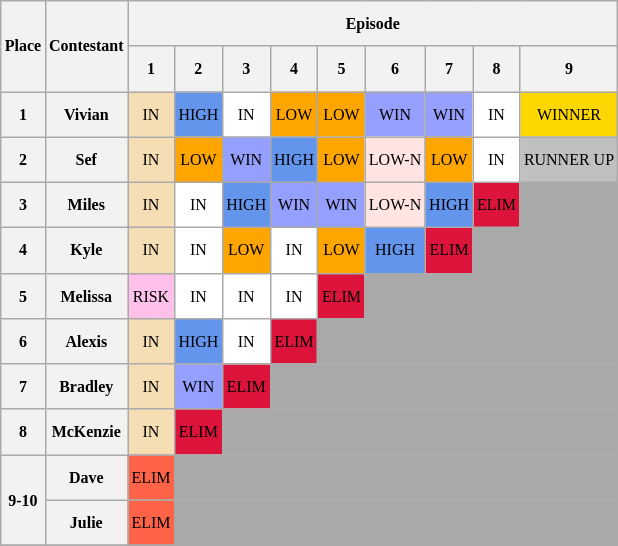<table class="wikitable" style="text-align: center; font-size: 8pt; line-height:25px;">
<tr>
<th rowspan="2">Place</th>
<th rowspan="2">Contestant</th>
<th colspan="9">Episode</th>
</tr>
<tr>
<th>1</th>
<th>2</th>
<th>3</th>
<th>4</th>
<th>5</th>
<th>6</th>
<th>7</th>
<th>8</th>
<th>9</th>
</tr>
<tr>
<th>1</th>
<th>Vivian</th>
<td style="background:wheat;">IN</td>
<td style="background:cornflowerblue;">HIGH</td>
<td style="background:white;">IN</td>
<td style="background:orange;">LOW</td>
<td style="background:orange;">LOW</td>
<td style="background:#959FFD;">WIN</td>
<td style="background:#959FFD;">WIN</td>
<td style="background:white;">IN</td>
<td style="background:gold;">WINNER</td>
</tr>
<tr>
<th>2</th>
<th>Sef</th>
<td style="background:wheat;">IN</td>
<td style="background:orange;">LOW</td>
<td style="background:#959FFD;">WIN</td>
<td style="background:cornflowerblue;">HIGH</td>
<td style="background:orange;">LOW</td>
<td style="background:mistyrose;">LOW-N</td>
<td style="background:orange;">LOW</td>
<td style="background:white;">IN</td>
<td style="background:silver;">RUNNER UP</td>
</tr>
<tr>
<th>3</th>
<th>Miles</th>
<td style="background:wheat;">IN</td>
<td style="background:white;">IN</td>
<td style="background:cornflowerblue;">HIGH</td>
<td style="background:#959FFD;">WIN</td>
<td style="background:#959FFD;">WIN</td>
<td style="background:mistyrose;">LOW-N</td>
<td style="background:cornflowerblue;">HIGH</td>
<td style="background:crimson;">ELIM</td>
<td style="background:darkgrey;" colspan="2"></td>
</tr>
<tr>
<th>4</th>
<th>Kyle</th>
<td style="background:wheat;">IN</td>
<td style="background:white;">IN</td>
<td style="background:orange;">LOW</td>
<td style="background:white;">IN</td>
<td style="background:orange;">LOW</td>
<td style="background:cornflowerblue;">HIGH</td>
<td style="background:crimson;">ELIM</td>
<td style="background:darkgrey;" colspan="3"></td>
</tr>
<tr>
<th>5</th>
<th>Melissa</th>
<td style="background:#FFC0EA;">RISK</td>
<td style="background:white;">IN</td>
<td style="background:white;">IN</td>
<td style="background:white;">IN</td>
<td style="background:crimson;">ELIM</td>
<td style="background:darkgrey;" colspan="4"></td>
</tr>
<tr>
<th>6</th>
<th>Alexis</th>
<td style="background:wheat;">IN</td>
<td style="background:cornflowerblue;">HIGH</td>
<td style="background:white;">IN</td>
<td style="background:crimson;">ELIM</td>
<td style="background:darkgrey;" colspan="5"></td>
</tr>
<tr>
<th>7</th>
<th>Bradley</th>
<td style="background:wheat;">IN</td>
<td style="background:#959FFD;">WIN</td>
<td style="background:crimson;">ELIM</td>
<td style="background:darkgrey;" colspan="6"></td>
</tr>
<tr>
<th>8</th>
<th>McKenzie</th>
<td style="background:wheat;">IN</td>
<td style="background:crimson;">ELIM</td>
<td style="background:darkgrey;" colspan="7"></td>
</tr>
<tr>
<th rowspan="2">9-10</th>
<th>Dave</th>
<td style="background:tomato;">ELIM</td>
<td style="background:darkgrey;" colspan="8"></td>
</tr>
<tr>
<th>Julie</th>
<td style="background:tomato;">ELIM</td>
<td style="background:darkgrey;" colspan="8"></td>
</tr>
<tr>
</tr>
</table>
